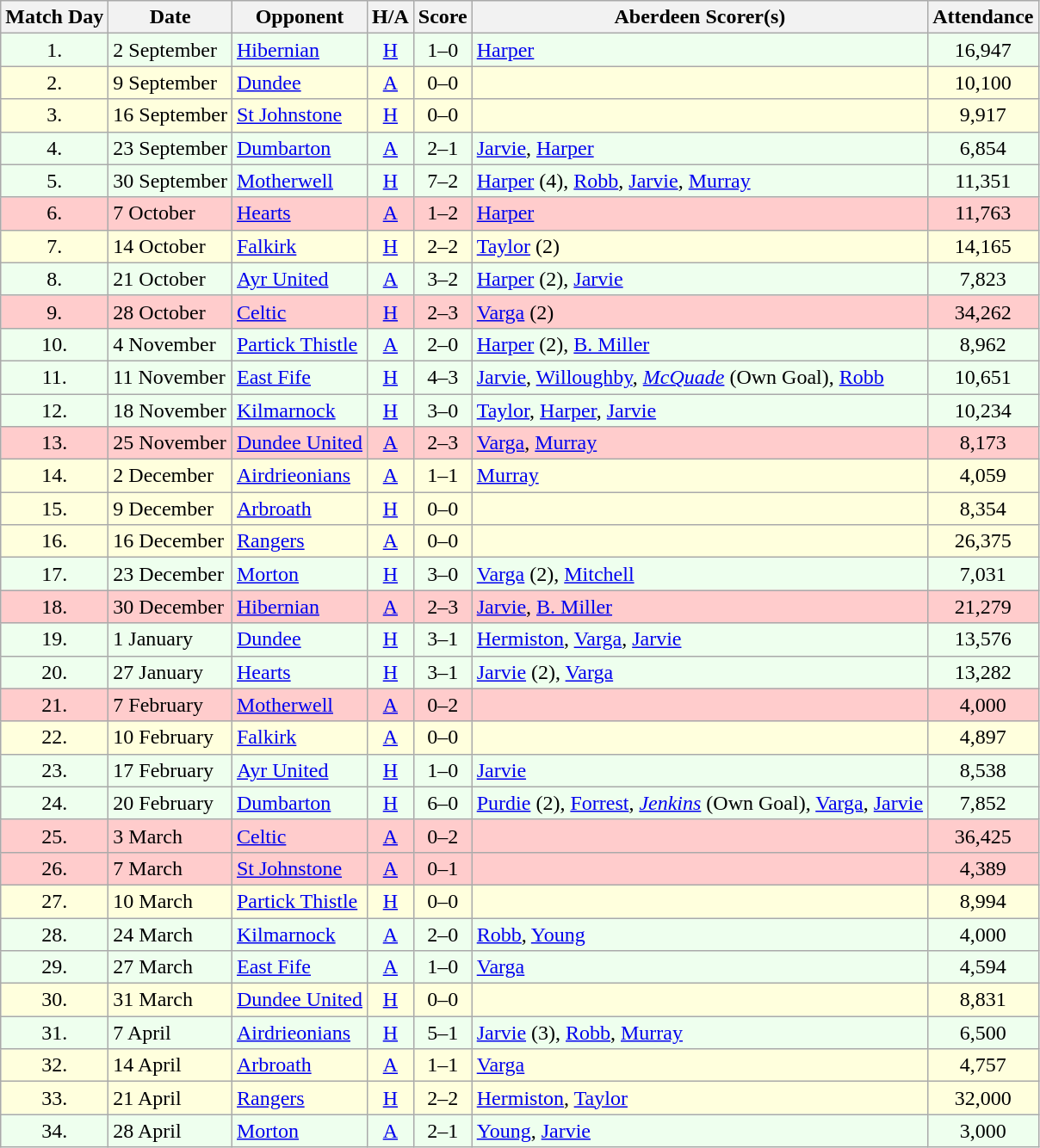<table class="wikitable" style="text-align:center">
<tr>
<th>Match Day</th>
<th>Date</th>
<th>Opponent</th>
<th>H/A</th>
<th>Score</th>
<th>Aberdeen Scorer(s)</th>
<th>Attendance</th>
</tr>
<tr bgcolor=#EEFFEE>
<td>1.</td>
<td align=left>2 September</td>
<td align=left><a href='#'>Hibernian</a></td>
<td><a href='#'>H</a></td>
<td>1–0</td>
<td align=left><a href='#'>Harper</a></td>
<td>16,947</td>
</tr>
<tr bgcolor=#FFFFDD>
<td>2.</td>
<td align=left>9 September</td>
<td align=left><a href='#'>Dundee</a></td>
<td><a href='#'>A</a></td>
<td>0–0</td>
<td align=left></td>
<td>10,100</td>
</tr>
<tr bgcolor=#FFFFDD>
<td>3.</td>
<td align=left>16 September</td>
<td align=left><a href='#'>St Johnstone</a></td>
<td><a href='#'>H</a></td>
<td>0–0</td>
<td align=left></td>
<td>9,917</td>
</tr>
<tr bgcolor=#EEFFEE>
<td>4.</td>
<td align=left>23 September</td>
<td align=left><a href='#'>Dumbarton</a></td>
<td><a href='#'>A</a></td>
<td>2–1</td>
<td align=left><a href='#'>Jarvie</a>, <a href='#'>Harper</a></td>
<td>6,854</td>
</tr>
<tr bgcolor=#EEFFEE>
<td>5.</td>
<td align=left>30 September</td>
<td align=left><a href='#'>Motherwell</a></td>
<td><a href='#'>H</a></td>
<td>7–2</td>
<td align=left><a href='#'>Harper</a> (4), <a href='#'>Robb</a>, <a href='#'>Jarvie</a>, <a href='#'>Murray</a></td>
<td>11,351</td>
</tr>
<tr bgcolor=#FFCCCC>
<td>6.</td>
<td align=left>7 October</td>
<td align=left><a href='#'>Hearts</a></td>
<td><a href='#'>A</a></td>
<td>1–2</td>
<td align=left><a href='#'>Harper</a></td>
<td>11,763</td>
</tr>
<tr bgcolor=#FFFFDD>
<td>7.</td>
<td align=left>14 October</td>
<td align=left><a href='#'>Falkirk</a></td>
<td><a href='#'>H</a></td>
<td>2–2</td>
<td align=left><a href='#'>Taylor</a> (2)</td>
<td>14,165</td>
</tr>
<tr bgcolor=#EEFFEE>
<td>8.</td>
<td align=left>21 October</td>
<td align=left><a href='#'>Ayr United</a></td>
<td><a href='#'>A</a></td>
<td>3–2</td>
<td align=left><a href='#'>Harper</a> (2), <a href='#'>Jarvie</a></td>
<td>7,823</td>
</tr>
<tr bgcolor=#FFCCCC>
<td>9.</td>
<td align=left>28 October</td>
<td align=left><a href='#'>Celtic</a></td>
<td><a href='#'>H</a></td>
<td>2–3</td>
<td align=left><a href='#'>Varga</a> (2)</td>
<td>34,262</td>
</tr>
<tr bgcolor=#EEFFEE>
<td>10.</td>
<td align=left>4 November</td>
<td align=left><a href='#'>Partick Thistle</a></td>
<td><a href='#'>A</a></td>
<td>2–0</td>
<td align=left><a href='#'>Harper</a> (2), <a href='#'>B. Miller</a></td>
<td>8,962</td>
</tr>
<tr bgcolor=#EEFFEE>
<td>11.</td>
<td align=left>11 November</td>
<td align=left><a href='#'>East Fife</a></td>
<td><a href='#'>H</a></td>
<td>4–3</td>
<td align=left><a href='#'>Jarvie</a>, <a href='#'>Willoughby</a>, <em><a href='#'>McQuade</a></em> (Own Goal), <a href='#'>Robb</a></td>
<td>10,651</td>
</tr>
<tr bgcolor=#EEFFEE>
<td>12.</td>
<td align=left>18 November</td>
<td align=left><a href='#'>Kilmarnock</a></td>
<td><a href='#'>H</a></td>
<td>3–0</td>
<td align=left><a href='#'>Taylor</a>, <a href='#'>Harper</a>, <a href='#'>Jarvie</a></td>
<td>10,234</td>
</tr>
<tr bgcolor=#FFCCCC>
<td>13.</td>
<td align=left>25 November</td>
<td align=left><a href='#'>Dundee United</a></td>
<td><a href='#'>A</a></td>
<td>2–3</td>
<td align=left><a href='#'>Varga</a>, <a href='#'>Murray</a></td>
<td>8,173</td>
</tr>
<tr bgcolor=#FFFFDD>
<td>14.</td>
<td align=left>2 December</td>
<td align=left><a href='#'>Airdrieonians</a></td>
<td><a href='#'>A</a></td>
<td>1–1</td>
<td align=left><a href='#'>Murray</a></td>
<td>4,059</td>
</tr>
<tr bgcolor=#FFFFDD>
<td>15.</td>
<td align=left>9 December</td>
<td align=left><a href='#'>Arbroath</a></td>
<td><a href='#'>H</a></td>
<td>0–0</td>
<td align=left></td>
<td>8,354</td>
</tr>
<tr bgcolor=#FFFFDD>
<td>16.</td>
<td align=left>16 December</td>
<td align=left><a href='#'>Rangers</a></td>
<td><a href='#'>A</a></td>
<td>0–0</td>
<td align=left></td>
<td>26,375</td>
</tr>
<tr bgcolor=#EEFFEE>
<td>17.</td>
<td align=left>23 December</td>
<td align=left><a href='#'>Morton</a></td>
<td><a href='#'>H</a></td>
<td>3–0</td>
<td align=left><a href='#'>Varga</a> (2), <a href='#'>Mitchell</a></td>
<td>7,031</td>
</tr>
<tr bgcolor=#FFCCCC>
<td>18.</td>
<td align=left>30 December</td>
<td align=left><a href='#'>Hibernian</a></td>
<td><a href='#'>A</a></td>
<td>2–3</td>
<td align=left><a href='#'>Jarvie</a>, <a href='#'>B. Miller</a></td>
<td>21,279</td>
</tr>
<tr bgcolor=#EEFFEE>
<td>19.</td>
<td align=left>1 January</td>
<td align=left><a href='#'>Dundee</a></td>
<td><a href='#'>H</a></td>
<td>3–1</td>
<td align=left><a href='#'>Hermiston</a>, <a href='#'>Varga</a>, <a href='#'>Jarvie</a></td>
<td>13,576</td>
</tr>
<tr bgcolor=#EEFFEE>
<td>20.</td>
<td align=left>27 January</td>
<td align=left><a href='#'>Hearts</a></td>
<td><a href='#'>H</a></td>
<td>3–1</td>
<td align=left><a href='#'>Jarvie</a> (2), <a href='#'>Varga</a></td>
<td>13,282</td>
</tr>
<tr bgcolor=#FFCCCC>
<td>21.</td>
<td align=left>7 February</td>
<td align=left><a href='#'>Motherwell</a></td>
<td><a href='#'>A</a></td>
<td>0–2</td>
<td align=left></td>
<td>4,000</td>
</tr>
<tr bgcolor=#FFFFDD>
<td>22.</td>
<td align=left>10 February</td>
<td align=left><a href='#'>Falkirk</a></td>
<td><a href='#'>A</a></td>
<td>0–0</td>
<td align=left></td>
<td>4,897</td>
</tr>
<tr bgcolor=#EEFFEE>
<td>23.</td>
<td align=left>17 February</td>
<td align=left><a href='#'>Ayr United</a></td>
<td><a href='#'>H</a></td>
<td>1–0</td>
<td align=left><a href='#'>Jarvie</a></td>
<td>8,538</td>
</tr>
<tr bgcolor=#EEFFEE>
<td>24.</td>
<td align=left>20 February</td>
<td align=left><a href='#'>Dumbarton</a></td>
<td><a href='#'>H</a></td>
<td>6–0</td>
<td align=left><a href='#'>Purdie</a> (2), <a href='#'>Forrest</a>, <em><a href='#'>Jenkins</a></em> (Own Goal), <a href='#'>Varga</a>, <a href='#'>Jarvie</a></td>
<td>7,852</td>
</tr>
<tr bgcolor=#FFCCCC>
<td>25.</td>
<td align=left>3 March</td>
<td align=left><a href='#'>Celtic</a></td>
<td><a href='#'>A</a></td>
<td>0–2</td>
<td align=left></td>
<td>36,425</td>
</tr>
<tr bgcolor=#FFCCCC>
<td>26.</td>
<td align=left>7 March</td>
<td align=left><a href='#'>St Johnstone</a></td>
<td><a href='#'>A</a></td>
<td>0–1</td>
<td align=left></td>
<td>4,389</td>
</tr>
<tr bgcolor=#FFFFDD>
<td>27.</td>
<td align=left>10 March</td>
<td align=left><a href='#'>Partick Thistle</a></td>
<td><a href='#'>H</a></td>
<td>0–0</td>
<td align=left></td>
<td>8,994</td>
</tr>
<tr bgcolor=#EEFFEE>
<td>28.</td>
<td align=left>24 March</td>
<td align=left><a href='#'>Kilmarnock</a></td>
<td><a href='#'>A</a></td>
<td>2–0</td>
<td align=left><a href='#'>Robb</a>, <a href='#'>Young</a></td>
<td>4,000</td>
</tr>
<tr bgcolor=#EEFFEE>
<td>29.</td>
<td align=left>27 March</td>
<td align=left><a href='#'>East Fife</a></td>
<td><a href='#'>A</a></td>
<td>1–0</td>
<td align=left><a href='#'>Varga</a></td>
<td>4,594</td>
</tr>
<tr bgcolor=#FFFFDD>
<td>30.</td>
<td align=left>31 March</td>
<td align=left><a href='#'>Dundee United</a></td>
<td><a href='#'>H</a></td>
<td>0–0</td>
<td align=left></td>
<td>8,831</td>
</tr>
<tr bgcolor=#EEFFEE>
<td>31.</td>
<td align=left>7 April</td>
<td align=left><a href='#'>Airdrieonians</a></td>
<td><a href='#'>H</a></td>
<td>5–1</td>
<td align=left><a href='#'>Jarvie</a> (3), <a href='#'>Robb</a>, <a href='#'>Murray</a></td>
<td>6,500</td>
</tr>
<tr bgcolor=#FFFFDD>
<td>32.</td>
<td align=left>14 April</td>
<td align=left><a href='#'>Arbroath</a></td>
<td><a href='#'>A</a></td>
<td>1–1</td>
<td align=left><a href='#'>Varga</a></td>
<td>4,757</td>
</tr>
<tr bgcolor=#FFFFDD>
<td>33.</td>
<td align=left>21 April</td>
<td align=left><a href='#'>Rangers</a></td>
<td><a href='#'>H</a></td>
<td>2–2</td>
<td align=left><a href='#'>Hermiston</a>, <a href='#'>Taylor</a></td>
<td>32,000</td>
</tr>
<tr bgcolor=#EEFFEE>
<td>34.</td>
<td align=left>28 April</td>
<td align=left><a href='#'>Morton</a></td>
<td><a href='#'>A</a></td>
<td>2–1</td>
<td align=left><a href='#'>Young</a>, <a href='#'>Jarvie</a></td>
<td>3,000</td>
</tr>
</table>
